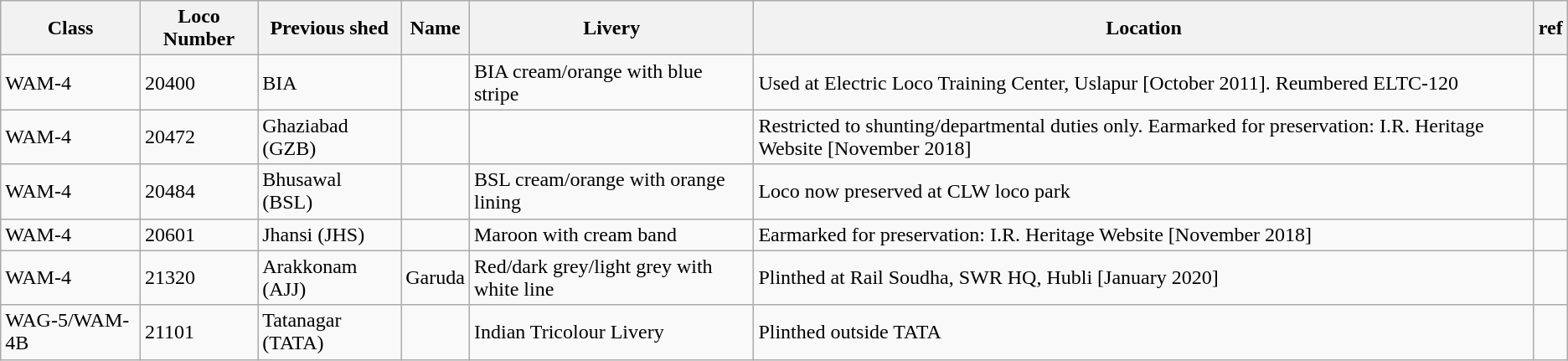<table class="wikitable">
<tr>
<th>Class</th>
<th>Loco Number</th>
<th>Previous shed</th>
<th>Name</th>
<th>Livery</th>
<th>Location</th>
<th>ref</th>
</tr>
<tr>
<td>WAM-4</td>
<td>20400</td>
<td><abbr>BIA</abbr></td>
<td></td>
<td>BIA cream/orange with blue stripe</td>
<td>Used at Electric Loco Training Center, Uslapur [October 2011]. Reumbered ELTC-120</td>
<td></td>
</tr>
<tr>
<td>WAM-4</td>
<td>20472</td>
<td>Ghaziabad (GZB)</td>
<td></td>
<td></td>
<td>Restricted to shunting/departmental duties only. Earmarked for preservation: I.R. Heritage Website [November 2018]</td>
<td></td>
</tr>
<tr>
<td>WAM-4</td>
<td>20484</td>
<td>Bhusawal (BSL)</td>
<td></td>
<td>BSL cream/orange with orange lining</td>
<td>Loco now preserved at CLW loco park</td>
<td></td>
</tr>
<tr>
<td>WAM-4</td>
<td>20601</td>
<td>Jhansi (JHS)</td>
<td></td>
<td>Maroon with cream band</td>
<td>Earmarked for preservation: I.R. Heritage Website [November 2018]</td>
<td></td>
</tr>
<tr>
<td>WAM-4</td>
<td>21320</td>
<td>Arakkonam (AJJ)</td>
<td>Garuda</td>
<td>Red/dark grey/light grey with white line</td>
<td>Plinthed at Rail Soudha, SWR HQ, Hubli [January 2020]</td>
<td></td>
</tr>
<tr>
<td>WAG-5/WAM-4B</td>
<td>21101</td>
<td>Tatanagar (TATA)</td>
<td></td>
<td>Indian Tricolour Livery</td>
<td>Plinthed outside TATA</td>
<td></td>
</tr>
</table>
